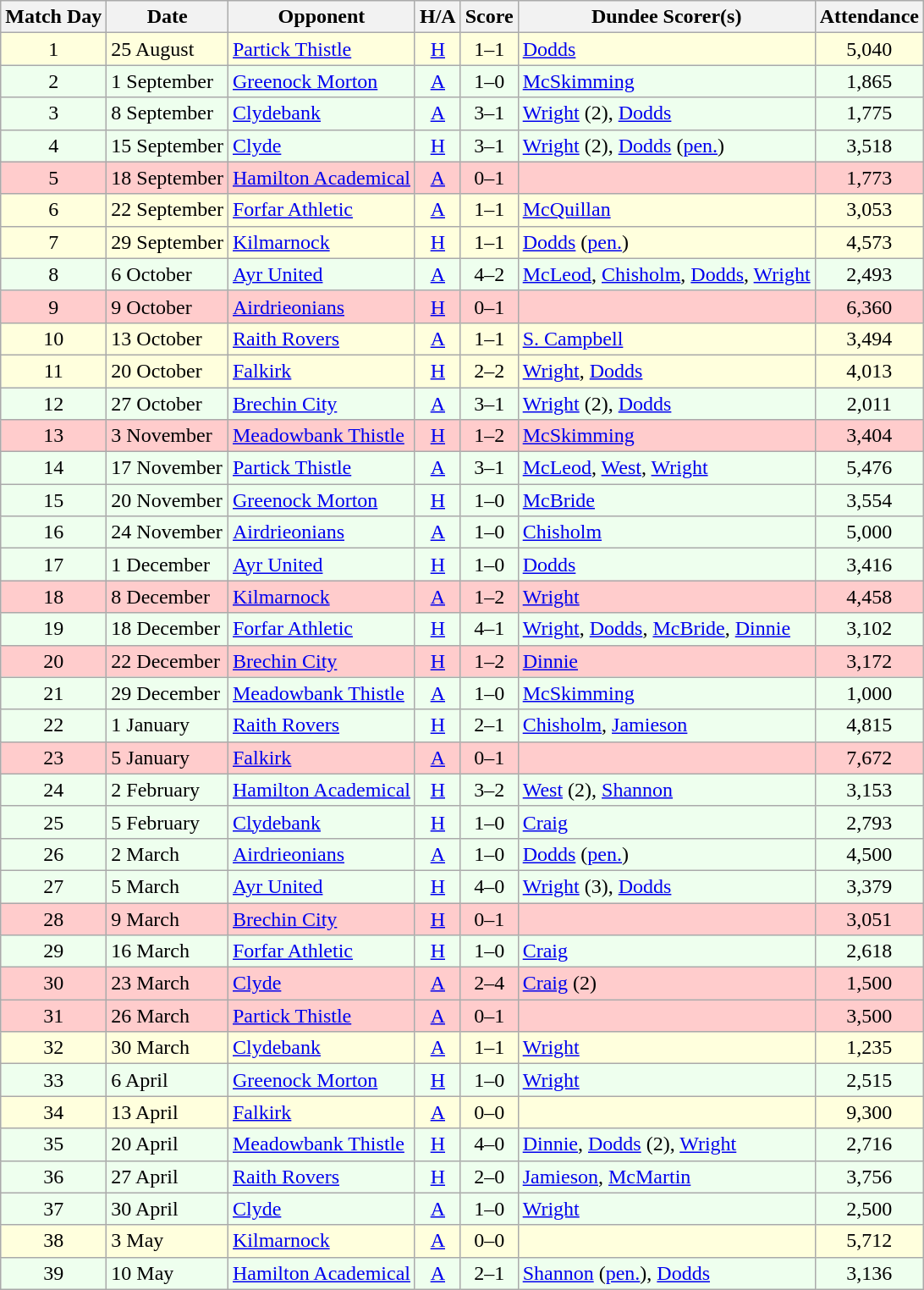<table class="wikitable" style="text-align:center">
<tr>
<th>Match Day</th>
<th>Date</th>
<th>Opponent</th>
<th>H/A</th>
<th>Score</th>
<th>Dundee Scorer(s)</th>
<th>Attendance</th>
</tr>
<tr bgcolor="#FFFFDD">
<td>1</td>
<td align="left">25 August</td>
<td align="left"><a href='#'>Partick Thistle</a></td>
<td><a href='#'>H</a></td>
<td>1–1</td>
<td align="left"><a href='#'>Dodds</a></td>
<td>5,040</td>
</tr>
<tr bgcolor="#EEFFEE">
<td>2</td>
<td align="left">1 September</td>
<td align="left"><a href='#'>Greenock Morton</a></td>
<td><a href='#'>A</a></td>
<td>1–0</td>
<td align="left"><a href='#'>McSkimming</a></td>
<td>1,865</td>
</tr>
<tr bgcolor="#EEFFEE">
<td>3</td>
<td align="left">8 September</td>
<td align="left"><a href='#'>Clydebank</a></td>
<td><a href='#'>A</a></td>
<td>3–1</td>
<td align="left"><a href='#'>Wright</a> (2), <a href='#'>Dodds</a></td>
<td>1,775</td>
</tr>
<tr bgcolor="#EEFFEE">
<td>4</td>
<td align="left">15 September</td>
<td align="left"><a href='#'>Clyde</a></td>
<td><a href='#'>H</a></td>
<td>3–1</td>
<td align="left"><a href='#'>Wright</a> (2), <a href='#'>Dodds</a> (<a href='#'>pen.</a>)</td>
<td>3,518</td>
</tr>
<tr bgcolor="#FFCCCC">
<td>5</td>
<td align="left">18 September</td>
<td align="left"><a href='#'>Hamilton Academical</a></td>
<td><a href='#'>A</a></td>
<td>0–1</td>
<td align="left"></td>
<td>1,773</td>
</tr>
<tr bgcolor="#FFFFDD">
<td>6</td>
<td align="left">22 September</td>
<td align="left"><a href='#'>Forfar Athletic</a></td>
<td><a href='#'>A</a></td>
<td>1–1</td>
<td align="left"><a href='#'>McQuillan</a></td>
<td>3,053</td>
</tr>
<tr bgcolor="#FFFFDD">
<td>7</td>
<td align="left">29 September</td>
<td align="left"><a href='#'>Kilmarnock</a></td>
<td><a href='#'>H</a></td>
<td>1–1</td>
<td align="left"><a href='#'>Dodds</a> (<a href='#'>pen.</a>)</td>
<td>4,573</td>
</tr>
<tr bgcolor="#EEFFEE">
<td>8</td>
<td align="left">6 October</td>
<td align="left"><a href='#'>Ayr United</a></td>
<td><a href='#'>A</a></td>
<td>4–2</td>
<td align="left"><a href='#'>McLeod</a>, <a href='#'>Chisholm</a>, <a href='#'>Dodds</a>, <a href='#'>Wright</a></td>
<td>2,493</td>
</tr>
<tr bgcolor="#FFCCCC">
<td>9</td>
<td align="left">9 October</td>
<td align="left"><a href='#'>Airdrieonians</a></td>
<td><a href='#'>H</a></td>
<td>0–1</td>
<td align="left"></td>
<td>6,360</td>
</tr>
<tr bgcolor="#FFFFDD">
<td>10</td>
<td align="left">13 October</td>
<td align="left"><a href='#'>Raith Rovers</a></td>
<td><a href='#'>A</a></td>
<td>1–1</td>
<td align="left"><a href='#'>S. Campbell</a></td>
<td>3,494</td>
</tr>
<tr bgcolor="#FFFFDD">
<td>11</td>
<td align="left">20 October</td>
<td align="left"><a href='#'>Falkirk</a></td>
<td><a href='#'>H</a></td>
<td>2–2</td>
<td align="left"><a href='#'>Wright</a>, <a href='#'>Dodds</a></td>
<td>4,013</td>
</tr>
<tr bgcolor="#EEFFEE">
<td>12</td>
<td align="left">27 October</td>
<td align="left"><a href='#'>Brechin City</a></td>
<td><a href='#'>A</a></td>
<td>3–1</td>
<td align="left"><a href='#'>Wright</a> (2), <a href='#'>Dodds</a></td>
<td>2,011</td>
</tr>
<tr bgcolor="#FFCCCC">
<td>13</td>
<td align="left">3 November</td>
<td align="left"><a href='#'>Meadowbank Thistle</a></td>
<td><a href='#'>H</a></td>
<td>1–2</td>
<td align="left"><a href='#'>McSkimming</a></td>
<td>3,404</td>
</tr>
<tr bgcolor="#EEFFEE">
<td>14</td>
<td align="left">17 November</td>
<td align="left"><a href='#'>Partick Thistle</a></td>
<td><a href='#'>A</a></td>
<td>3–1</td>
<td align="left"><a href='#'>McLeod</a>, <a href='#'>West</a>, <a href='#'>Wright</a></td>
<td>5,476</td>
</tr>
<tr bgcolor="#EEFFEE">
<td>15</td>
<td align="left">20 November</td>
<td align="left"><a href='#'>Greenock Morton</a></td>
<td><a href='#'>H</a></td>
<td>1–0</td>
<td align="left"><a href='#'>McBride</a></td>
<td>3,554</td>
</tr>
<tr bgcolor="#EEFFEE">
<td>16</td>
<td align="left">24 November</td>
<td align="left"><a href='#'>Airdrieonians</a></td>
<td><a href='#'>A</a></td>
<td>1–0</td>
<td align="left"><a href='#'>Chisholm</a></td>
<td>5,000</td>
</tr>
<tr bgcolor="#EEFFEE">
<td>17</td>
<td align="left">1 December</td>
<td align="left"><a href='#'>Ayr United</a></td>
<td><a href='#'>H</a></td>
<td>1–0</td>
<td align="left"><a href='#'>Dodds</a></td>
<td>3,416</td>
</tr>
<tr bgcolor="#FFCCCC">
<td>18</td>
<td align="left">8 December</td>
<td align="left"><a href='#'>Kilmarnock</a></td>
<td><a href='#'>A</a></td>
<td>1–2</td>
<td align="left"><a href='#'>Wright</a></td>
<td>4,458</td>
</tr>
<tr bgcolor="#EEFFEE">
<td>19</td>
<td align="left">18 December</td>
<td align="left"><a href='#'>Forfar Athletic</a></td>
<td><a href='#'>H</a></td>
<td>4–1</td>
<td align="left"><a href='#'>Wright</a>, <a href='#'>Dodds</a>, <a href='#'>McBride</a>, <a href='#'>Dinnie</a></td>
<td>3,102</td>
</tr>
<tr bgcolor="#FFCCCC">
<td>20</td>
<td align="left">22 December</td>
<td align="left"><a href='#'>Brechin City</a></td>
<td><a href='#'>H</a></td>
<td>1–2</td>
<td align="left"><a href='#'>Dinnie</a></td>
<td>3,172</td>
</tr>
<tr bgcolor="#EEFFEE">
<td>21</td>
<td align="left">29 December</td>
<td align="left"><a href='#'>Meadowbank Thistle</a></td>
<td><a href='#'>A</a></td>
<td>1–0</td>
<td align="left"><a href='#'>McSkimming</a></td>
<td>1,000</td>
</tr>
<tr bgcolor="#EEFFEE">
<td>22</td>
<td align="left">1 January</td>
<td align="left"><a href='#'>Raith Rovers</a></td>
<td><a href='#'>H</a></td>
<td>2–1</td>
<td align="left"><a href='#'>Chisholm</a>, <a href='#'>Jamieson</a></td>
<td>4,815</td>
</tr>
<tr bgcolor="#FFCCCC">
<td>23</td>
<td align="left">5 January</td>
<td align="left"><a href='#'>Falkirk</a></td>
<td><a href='#'>A</a></td>
<td>0–1</td>
<td align="left"></td>
<td>7,672</td>
</tr>
<tr bgcolor="#EEFFEE">
<td>24</td>
<td align="left">2 February</td>
<td align="left"><a href='#'>Hamilton Academical</a></td>
<td><a href='#'>H</a></td>
<td>3–2</td>
<td align="left"><a href='#'>West</a> (2), <a href='#'>Shannon</a></td>
<td>3,153</td>
</tr>
<tr bgcolor="#EEFFEE">
<td>25</td>
<td align="left">5 February</td>
<td align="left"><a href='#'>Clydebank</a></td>
<td><a href='#'>H</a></td>
<td>1–0</td>
<td align="left"><a href='#'>Craig</a></td>
<td>2,793</td>
</tr>
<tr bgcolor="#EEFFEE">
<td>26</td>
<td align="left">2 March</td>
<td align="left"><a href='#'>Airdrieonians</a></td>
<td><a href='#'>A</a></td>
<td>1–0</td>
<td align="left"><a href='#'>Dodds</a> (<a href='#'>pen.</a>)</td>
<td>4,500</td>
</tr>
<tr bgcolor="#EEFFEE">
<td>27</td>
<td align="left">5 March</td>
<td align="left"><a href='#'>Ayr United</a></td>
<td><a href='#'>H</a></td>
<td>4–0</td>
<td align="left"><a href='#'>Wright</a> (3), <a href='#'>Dodds</a></td>
<td>3,379</td>
</tr>
<tr bgcolor="#FFCCCC">
<td>28</td>
<td align="left">9 March</td>
<td align="left"><a href='#'>Brechin City</a></td>
<td><a href='#'>H</a></td>
<td>0–1</td>
<td align="left"></td>
<td>3,051</td>
</tr>
<tr bgcolor="#EEFFEE">
<td>29</td>
<td align="left">16 March</td>
<td align="left"><a href='#'>Forfar Athletic</a></td>
<td><a href='#'>H</a></td>
<td>1–0</td>
<td align="left"><a href='#'>Craig</a></td>
<td>2,618</td>
</tr>
<tr bgcolor="#FFCCCC">
<td>30</td>
<td align="left">23 March</td>
<td align="left"><a href='#'>Clyde</a></td>
<td><a href='#'>A</a></td>
<td>2–4</td>
<td align="left"><a href='#'>Craig</a> (2)</td>
<td>1,500</td>
</tr>
<tr bgcolor="#FFCCCC">
<td>31</td>
<td align="left">26 March</td>
<td align="left"><a href='#'>Partick Thistle</a></td>
<td><a href='#'>A</a></td>
<td>0–1</td>
<td align="left"></td>
<td>3,500</td>
</tr>
<tr bgcolor="#FFFFDD">
<td>32</td>
<td align="left">30 March</td>
<td align="left"><a href='#'>Clydebank</a></td>
<td><a href='#'>A</a></td>
<td>1–1</td>
<td align="left"><a href='#'>Wright</a></td>
<td>1,235</td>
</tr>
<tr bgcolor="#EEFFEE">
<td>33</td>
<td align="left">6 April</td>
<td align="left"><a href='#'>Greenock Morton</a></td>
<td><a href='#'>H</a></td>
<td>1–0</td>
<td align="left"><a href='#'>Wright</a></td>
<td>2,515</td>
</tr>
<tr bgcolor="#FFFFDD">
<td>34</td>
<td align="left">13 April</td>
<td align="left"><a href='#'>Falkirk</a></td>
<td><a href='#'>A</a></td>
<td>0–0</td>
<td align="left"></td>
<td>9,300</td>
</tr>
<tr bgcolor="#EEFFEE">
<td>35</td>
<td align="left">20 April</td>
<td align="left"><a href='#'>Meadowbank Thistle</a></td>
<td><a href='#'>H</a></td>
<td>4–0</td>
<td align="left"><a href='#'>Dinnie</a>, <a href='#'>Dodds</a> (2), <a href='#'>Wright</a></td>
<td>2,716</td>
</tr>
<tr bgcolor="#EEFFEE">
<td>36</td>
<td align="left">27 April</td>
<td align="left"><a href='#'>Raith Rovers</a></td>
<td><a href='#'>H</a></td>
<td>2–0</td>
<td align="left"><a href='#'>Jamieson</a>, <a href='#'>McMartin</a></td>
<td>3,756</td>
</tr>
<tr bgcolor="#EEFFEE">
<td>37</td>
<td align="left">30 April</td>
<td align="left"><a href='#'>Clyde</a></td>
<td><a href='#'>A</a></td>
<td>1–0</td>
<td align="left"><a href='#'>Wright</a></td>
<td>2,500</td>
</tr>
<tr bgcolor="#FFFFDD">
<td>38</td>
<td align="left">3 May</td>
<td align="left"><a href='#'>Kilmarnock</a></td>
<td><a href='#'>A</a></td>
<td>0–0</td>
<td align="left"></td>
<td>5,712</td>
</tr>
<tr bgcolor="#EEFFEE">
<td>39</td>
<td align="left">10 May</td>
<td align="left"><a href='#'>Hamilton Academical</a></td>
<td><a href='#'>A</a></td>
<td>2–1</td>
<td align="left"><a href='#'>Shannon</a> (<a href='#'>pen.</a>), <a href='#'>Dodds</a></td>
<td>3,136</td>
</tr>
</table>
